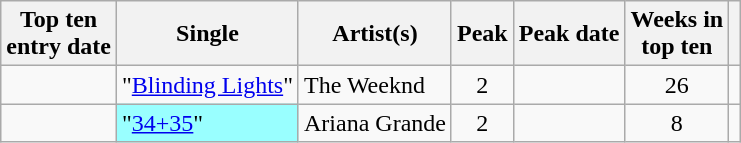<table class="wikitable sortable">
<tr>
<th>Top ten<br>entry date</th>
<th>Single</th>
<th>Artist(s)</th>
<th data-sort-type="number">Peak</th>
<th>Peak date</th>
<th data-sort-type="number">Weeks in<br>top ten</th>
<th></th>
</tr>
<tr>
<td></td>
<td>"<a href='#'>Blinding Lights</a>"</td>
<td>The Weeknd</td>
<td style="text-align:center;">2</td>
<td></td>
<td style="text-align:center;">26</td>
<td style="text-align:center;"> </td>
</tr>
<tr>
<td></td>
<td style= "background:#9ff;">"<a href='#'>34+35</a>" </td>
<td>Ariana Grande</td>
<td style="text-align:center;">2</td>
<td></td>
<td style="text-align:center;">8</td>
<td style="text-align:center;"> </td>
</tr>
</table>
